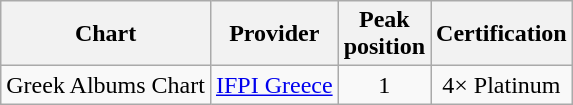<table class="wikitable">
<tr>
<th>Chart</th>
<th>Provider</th>
<th>Peak<br>position</th>
<th align="left">Certification</th>
</tr>
<tr>
<td>Greek Albums Chart</td>
<td><a href='#'>IFPI Greece</a></td>
<td align="center">1</td>
<td align="center">4× Platinum</td>
</tr>
</table>
